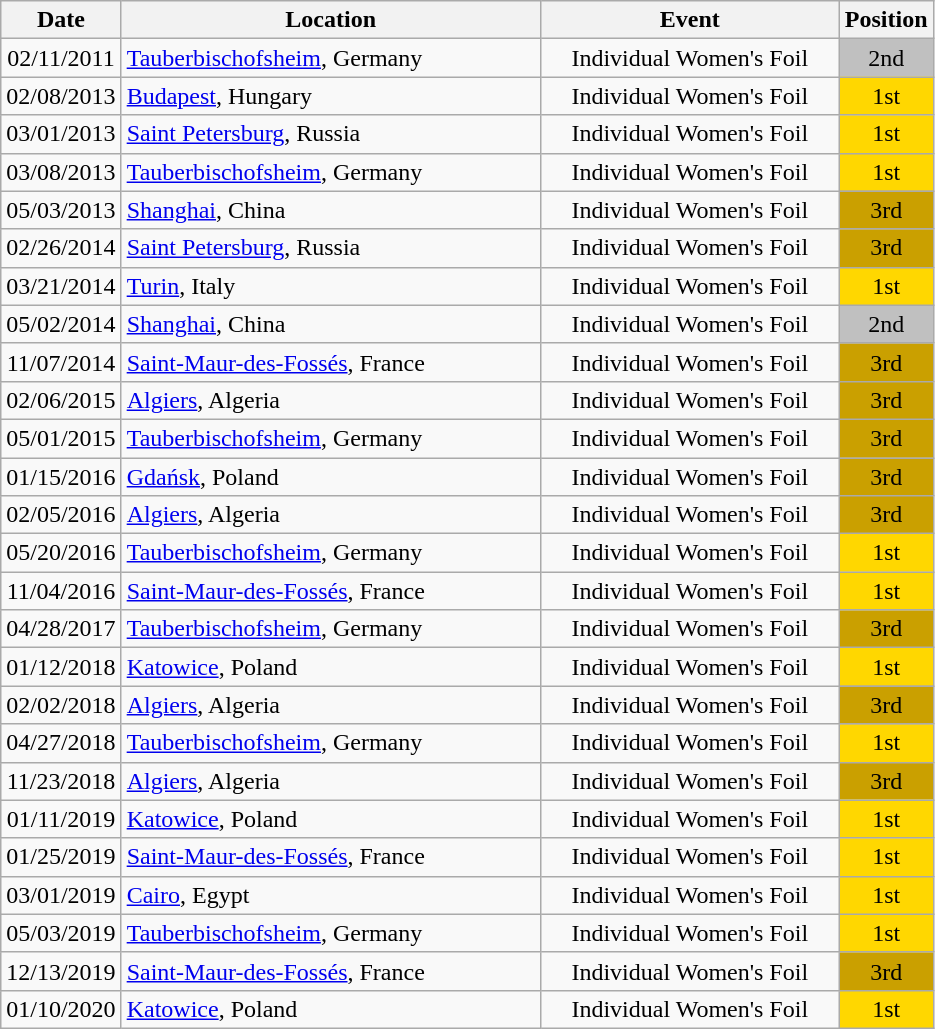<table class="wikitable" style="text-align:center;">
<tr>
<th>Date</th>
<th style="width:17em">Location</th>
<th style="width:12em">Event</th>
<th>Position</th>
</tr>
<tr>
<td>02/11/2011</td>
<td rowspan="1" align="left"> <a href='#'>Tauberbischofsheim</a>, Germany</td>
<td>Individual Women's Foil</td>
<td bgcolor="silver">2nd</td>
</tr>
<tr>
<td>02/08/2013</td>
<td rowspan="1" align="left"> <a href='#'>Budapest</a>, Hungary</td>
<td>Individual Women's Foil</td>
<td bgcolor="gold">1st</td>
</tr>
<tr>
<td>03/01/2013</td>
<td rowspan="1" align="left"> <a href='#'>Saint Petersburg</a>, Russia</td>
<td>Individual Women's Foil</td>
<td bgcolor="gold">1st</td>
</tr>
<tr>
<td>03/08/2013</td>
<td rowspan="1" align="left"> <a href='#'>Tauberbischofsheim</a>, Germany</td>
<td>Individual Women's Foil</td>
<td bgcolor="gold">1st</td>
</tr>
<tr>
<td>05/03/2013</td>
<td rowspan="1" align="left"> <a href='#'>Shanghai</a>, China</td>
<td>Individual Women's Foil</td>
<td bgcolor="caramel">3rd</td>
</tr>
<tr>
<td>02/26/2014</td>
<td rowspan="1" align="left"> <a href='#'>Saint Petersburg</a>, Russia</td>
<td>Individual Women's Foil</td>
<td bgcolor="caramel">3rd</td>
</tr>
<tr>
<td>03/21/2014</td>
<td rowspan="1" align="left"> <a href='#'>Turin</a>, Italy</td>
<td>Individual Women's Foil</td>
<td bgcolor="gold">1st</td>
</tr>
<tr>
<td>05/02/2014</td>
<td rowspan="1" align="left"> <a href='#'>Shanghai</a>, China</td>
<td>Individual Women's Foil</td>
<td bgcolor="silver">2nd</td>
</tr>
<tr>
<td>11/07/2014</td>
<td rowspan="1" align="left"> <a href='#'>Saint-Maur-des-Fossés</a>, France</td>
<td>Individual Women's Foil</td>
<td bgcolor="caramel">3rd</td>
</tr>
<tr>
<td>02/06/2015</td>
<td rowspan="1" align="left"> <a href='#'>Algiers</a>, Algeria</td>
<td>Individual Women's Foil</td>
<td bgcolor="caramel">3rd</td>
</tr>
<tr>
<td>05/01/2015</td>
<td rowspan="1" align="left"> <a href='#'>Tauberbischofsheim</a>, Germany</td>
<td>Individual Women's Foil</td>
<td bgcolor="caramel">3rd</td>
</tr>
<tr>
<td>01/15/2016</td>
<td rowspan="1" align="left"> <a href='#'>Gdańsk</a>, Poland</td>
<td>Individual Women's Foil</td>
<td bgcolor="caramel">3rd</td>
</tr>
<tr>
<td>02/05/2016</td>
<td rowspan="1" align="left"> <a href='#'>Algiers</a>, Algeria</td>
<td>Individual Women's Foil</td>
<td bgcolor="caramel">3rd</td>
</tr>
<tr>
<td>05/20/2016</td>
<td rowspan="1" align="left"> <a href='#'>Tauberbischofsheim</a>, Germany</td>
<td>Individual Women's Foil</td>
<td bgcolor="gold">1st</td>
</tr>
<tr>
<td>11/04/2016</td>
<td rowspan="1" align="left"> <a href='#'>Saint-Maur-des-Fossés</a>, France</td>
<td>Individual Women's Foil</td>
<td bgcolor="gold">1st</td>
</tr>
<tr>
<td>04/28/2017</td>
<td rowspan="1" align="left"> <a href='#'>Tauberbischofsheim</a>, Germany</td>
<td>Individual Women's Foil</td>
<td bgcolor="caramel">3rd</td>
</tr>
<tr>
<td>01/12/2018</td>
<td rowspan="1" align="left"> <a href='#'>Katowice</a>, Poland</td>
<td>Individual Women's Foil</td>
<td bgcolor="gold">1st</td>
</tr>
<tr>
<td>02/02/2018</td>
<td rowspan="1" align="left"> <a href='#'>Algiers</a>, Algeria</td>
<td>Individual Women's Foil</td>
<td bgcolor="caramel">3rd</td>
</tr>
<tr>
<td>04/27/2018</td>
<td rowspan="1" align="left"> <a href='#'>Tauberbischofsheim</a>, Germany</td>
<td>Individual Women's Foil</td>
<td bgcolor="gold">1st</td>
</tr>
<tr>
<td>11/23/2018</td>
<td rowspan="1" align="left"> <a href='#'>Algiers</a>, Algeria</td>
<td>Individual Women's Foil</td>
<td bgcolor="caramel">3rd</td>
</tr>
<tr>
<td>01/11/2019</td>
<td rowspan="1" align="left"> <a href='#'>Katowice</a>, Poland</td>
<td>Individual Women's Foil</td>
<td bgcolor="gold">1st</td>
</tr>
<tr>
<td>01/25/2019</td>
<td rowspan="1" align="left"> <a href='#'>Saint-Maur-des-Fossés</a>, France</td>
<td>Individual Women's Foil</td>
<td bgcolor="gold">1st</td>
</tr>
<tr>
<td>03/01/2019</td>
<td rowspan="1" align="left"> <a href='#'>Cairo</a>, Egypt</td>
<td>Individual Women's Foil</td>
<td bgcolor="gold">1st</td>
</tr>
<tr>
<td>05/03/2019</td>
<td rowspan="1" align="left"> <a href='#'>Tauberbischofsheim</a>, Germany</td>
<td>Individual Women's Foil</td>
<td bgcolor="gold">1st</td>
</tr>
<tr>
<td>12/13/2019</td>
<td rowspan="1" align="left"> <a href='#'>Saint-Maur-des-Fossés</a>, France</td>
<td>Individual Women's Foil</td>
<td bgcolor="caramel">3rd</td>
</tr>
<tr>
<td>01/10/2020</td>
<td rowspan="1" align="left"> <a href='#'>Katowice</a>, Poland</td>
<td>Individual Women's Foil</td>
<td bgcolor="gold">1st</td>
</tr>
</table>
